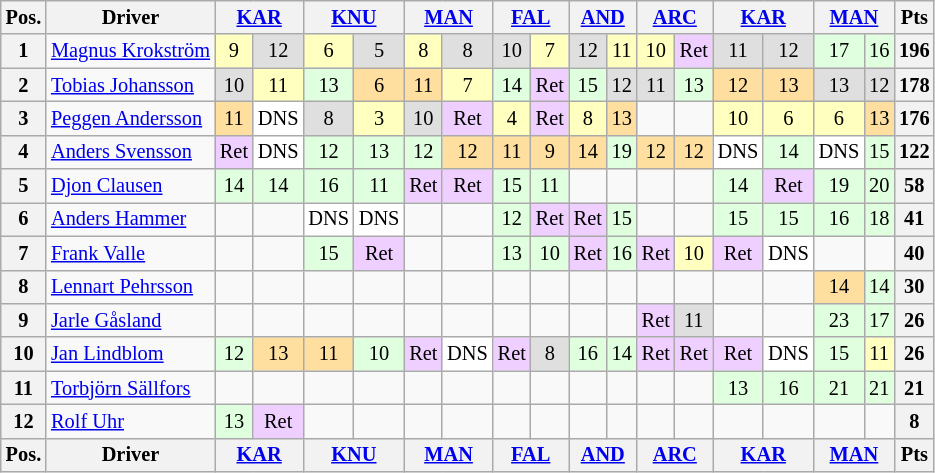<table class="wikitable" style="font-size:85%; text-align:center">
<tr valign="top">
<th valign="middle">Pos.</th>
<th valign="middle">Driver</th>
<th colspan="2"><a href='#'>KAR</a><br></th>
<th colspan="2"><a href='#'>KNU</a><br></th>
<th colspan="2"><a href='#'>MAN</a><br></th>
<th colspan="2"><a href='#'>FAL</a><br></th>
<th colspan="2"><a href='#'>AND</a><br></th>
<th colspan="2"><a href='#'>ARC</a><br></th>
<th colspan="2"><a href='#'>KAR</a><br></th>
<th colspan="2"><a href='#'>MAN</a><br></th>
<th valign="middle">Pts</th>
</tr>
<tr>
<th>1</th>
<td align="left"> <a href='#'>Magnus Krokström</a></td>
<td style="background:#FFFFBF;">9</td>
<td style="background:#DFDFDF;">12</td>
<td style="background:#FFFFBF;">6</td>
<td style="background:#DFDFDF;">5</td>
<td style="background:#FFFFBF;">8</td>
<td style="background:#DFDFDF;">8</td>
<td style="background:#DFDFDF;">10</td>
<td style="background:#FFFFBF;">7</td>
<td style="background:#DFDFDF;">12</td>
<td style="background:#FFFFBF;">11</td>
<td style="background:#FFFFBF;">10</td>
<td style="background:#EFCFFF;">Ret</td>
<td style="background:#DFDFDF;">11</td>
<td style="background:#DFDFDF;">12</td>
<td style="background:#DFFFDF;">17</td>
<td style="background:#DFFFDF;">16</td>
<th>196</th>
</tr>
<tr>
<th>2</th>
<td align="left"> <a href='#'>Tobias Johansson</a></td>
<td style="background:#DFDFDF;">10</td>
<td style="background:#FFFFBF;">11</td>
<td style="background:#DFFFDF;">13</td>
<td style="background:#FFDF9F;">6</td>
<td style="background:#FFDF9F;">11</td>
<td style="background:#FFFFBF;">7</td>
<td style="background:#DFFFDF;">14</td>
<td style="background:#EFCFFF;">Ret</td>
<td style="background:#DFFFDF;">15</td>
<td style="background:#DFDFDF;">12</td>
<td style="background:#DFDFDF;">11</td>
<td style="background:#DFFFDF;">13</td>
<td style="background:#FFDF9F;">12</td>
<td style="background:#FFDF9F;">13</td>
<td style="background:#DFDFDF;">13</td>
<td style="background:#DFDFDF;">12</td>
<th>178</th>
</tr>
<tr>
<th>3</th>
<td align="left"> <a href='#'>Peggen Andersson</a></td>
<td style="background:#FFDF9F;">11</td>
<td style="background:#FFFFFF;">DNS</td>
<td style="background:#DFDFDF;">8</td>
<td style="background:#FFFFBF;">3</td>
<td style="background:#DFDFDF;">10</td>
<td style="background:#EFCFFF;">Ret</td>
<td style="background:#FFFFBF;">4</td>
<td style="background:#EFCFFF;">Ret</td>
<td style="background:#FFFFBF;">8</td>
<td style="background:#FFDF9F;">13</td>
<td></td>
<td></td>
<td style="background:#FFFFBF;">10</td>
<td style="background:#FFFFBF;">6</td>
<td style="background:#FFFFBF;">6</td>
<td style="background:#FFDF9F;">13</td>
<th>176</th>
</tr>
<tr>
<th>4</th>
<td align="left"> <a href='#'>Anders Svensson</a></td>
<td style="background:#EFCFFF;">Ret</td>
<td style="background:#FFFFFF;">DNS</td>
<td style="background:#DFFFDF;">12</td>
<td style="background:#DFFFDF;">13</td>
<td style="background:#DFFFDF;">12</td>
<td style="background:#FFDF9F;">12</td>
<td style="background:#FFDF9F;">11</td>
<td style="background:#FFDF9F;">9</td>
<td style="background:#FFDF9F;">14</td>
<td style="background:#DFFFDF;">19</td>
<td style="background:#FFDF9F;">12</td>
<td style="background:#FFDF9F;">12</td>
<td style="background:#FFFFFF;">DNS</td>
<td style="background:#DFFFDF;">14</td>
<td style="background:#FFFFFF;">DNS</td>
<td style="background:#DFFFDF;">15</td>
<th>122</th>
</tr>
<tr>
<th>5</th>
<td align="left"> <a href='#'>Djon Clausen</a></td>
<td style="background:#DFFFDF;">14</td>
<td style="background:#DFFFDF;">14</td>
<td style="background:#DFFFDF;">16</td>
<td style="background:#DFFFDF;">11</td>
<td style="background:#EFCFFF;">Ret</td>
<td style="background:#EFCFFF;">Ret</td>
<td style="background:#DFFFDF;">15</td>
<td style="background:#DFFFDF;">11</td>
<td></td>
<td></td>
<td></td>
<td></td>
<td style="background:#DFFFDF;">14</td>
<td style="background:#EFCFFF;">Ret</td>
<td style="background:#DFFFDF;">19</td>
<td style="background:#DFFFDF;">20</td>
<th>58</th>
</tr>
<tr>
<th>6</th>
<td align="left"> <a href='#'>Anders Hammer</a></td>
<td></td>
<td></td>
<td style="background:#FFFFFF;">DNS</td>
<td style="background:#FFFFFF;">DNS</td>
<td></td>
<td></td>
<td style="background:#DFFFDF;">12</td>
<td style="background:#EFCFFF;">Ret</td>
<td style="background:#EFCFFF;">Ret</td>
<td style="background:#DFFFDF;">15</td>
<td></td>
<td></td>
<td style="background:#DFFFDF;">15</td>
<td style="background:#DFFFDF;">15</td>
<td style="background:#DFFFDF;">16</td>
<td style="background:#DFFFDF;">18</td>
<th>41</th>
</tr>
<tr>
<th>7</th>
<td align="left"> <a href='#'>Frank Valle</a></td>
<td></td>
<td></td>
<td style="background:#DFFFDF;">15</td>
<td style="background:#EFCFFF;">Ret</td>
<td></td>
<td></td>
<td style="background:#DFFFDF;">13</td>
<td style="background:#DFFFDF;">10</td>
<td style="background:#EFCFFF;">Ret</td>
<td style="background:#DFFFDF;">16</td>
<td style="background:#EFCFFF;">Ret</td>
<td style="background:#FFFFBF;">10</td>
<td style="background:#EFCFFF;">Ret</td>
<td style="background:#FFFFFF;">DNS</td>
<td></td>
<td></td>
<th>40</th>
</tr>
<tr>
<th>8</th>
<td align="left"> <a href='#'>Lennart Pehrsson</a></td>
<td></td>
<td></td>
<td></td>
<td></td>
<td></td>
<td></td>
<td></td>
<td></td>
<td></td>
<td></td>
<td></td>
<td></td>
<td></td>
<td></td>
<td style="background:#FFDF9F;">14</td>
<td style="background:#DFFFDF;">14</td>
<th>30</th>
</tr>
<tr>
<th>9</th>
<td align="left"> <a href='#'>Jarle Gåsland</a></td>
<td></td>
<td></td>
<td></td>
<td></td>
<td></td>
<td></td>
<td></td>
<td></td>
<td></td>
<td></td>
<td style="background:#EFCFFF;">Ret</td>
<td style="background:#DFDFDF;">11</td>
<td></td>
<td></td>
<td style="background:#DFFFDF;">23</td>
<td style="background:#DFFFDF;">17</td>
<th>26</th>
</tr>
<tr>
<th>10</th>
<td align="left"> <a href='#'>Jan Lindblom</a></td>
<td style="background:#DFFFDF;">12</td>
<td style="background:#FFDF9F;">13</td>
<td style="background:#FFDF9F;">11</td>
<td style="background:#DFFFDF;">10</td>
<td style="background:#EFCFFF;">Ret</td>
<td style="background:#FFFFFF;">DNS</td>
<td style="background:#EFCFFF;">Ret</td>
<td style="background:#DFDFDF;">8</td>
<td style="background:#DFFFDF;">16</td>
<td style="background:#DFFFDF;">14</td>
<td style="background:#EFCFFF;">Ret</td>
<td style="background:#EFCFFF;">Ret</td>
<td style="background:#EFCFFF;">Ret</td>
<td style="background:#FFFFFF;">DNS</td>
<td style="background:#DFFFDF;">15</td>
<td style="background:#FFFFBF;">11</td>
<th>26</th>
</tr>
<tr>
<th>11</th>
<td align="left"> <a href='#'>Torbjörn Sällfors</a></td>
<td></td>
<td></td>
<td></td>
<td></td>
<td></td>
<td></td>
<td></td>
<td></td>
<td></td>
<td></td>
<td></td>
<td></td>
<td style="background:#DFFFDF;">13</td>
<td style="background:#DFFFDF;">16</td>
<td style="background:#DFFFDF;">21</td>
<td style="background:#DFFFDF;">21</td>
<th>21</th>
</tr>
<tr>
<th>12</th>
<td align="left"> <a href='#'>Rolf Uhr</a></td>
<td style="background:#DFFFDF;">13</td>
<td style="background:#EFCFFF;">Ret</td>
<td></td>
<td></td>
<td></td>
<td></td>
<td></td>
<td></td>
<td></td>
<td></td>
<td></td>
<td></td>
<td></td>
<td></td>
<td></td>
<td></td>
<th>8</th>
</tr>
<tr>
<th valign="middle">Pos.</th>
<th valign="middle">Driver</th>
<th colspan="2"><a href='#'>KAR</a><br></th>
<th colspan="2"><a href='#'>KNU</a><br></th>
<th colspan="2"><a href='#'>MAN</a><br></th>
<th colspan="2"><a href='#'>FAL</a><br></th>
<th colspan="2"><a href='#'>AND</a><br></th>
<th colspan="2"><a href='#'>ARC</a><br></th>
<th colspan="2"><a href='#'>KAR</a><br></th>
<th colspan="2"><a href='#'>MAN</a><br></th>
<th valign="middle">Pts</th>
</tr>
</table>
